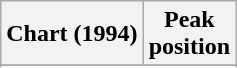<table class="wikitable">
<tr>
<th align="left">Chart (1994)</th>
<th align="center">Peak<br>position</th>
</tr>
<tr>
</tr>
<tr>
</tr>
</table>
